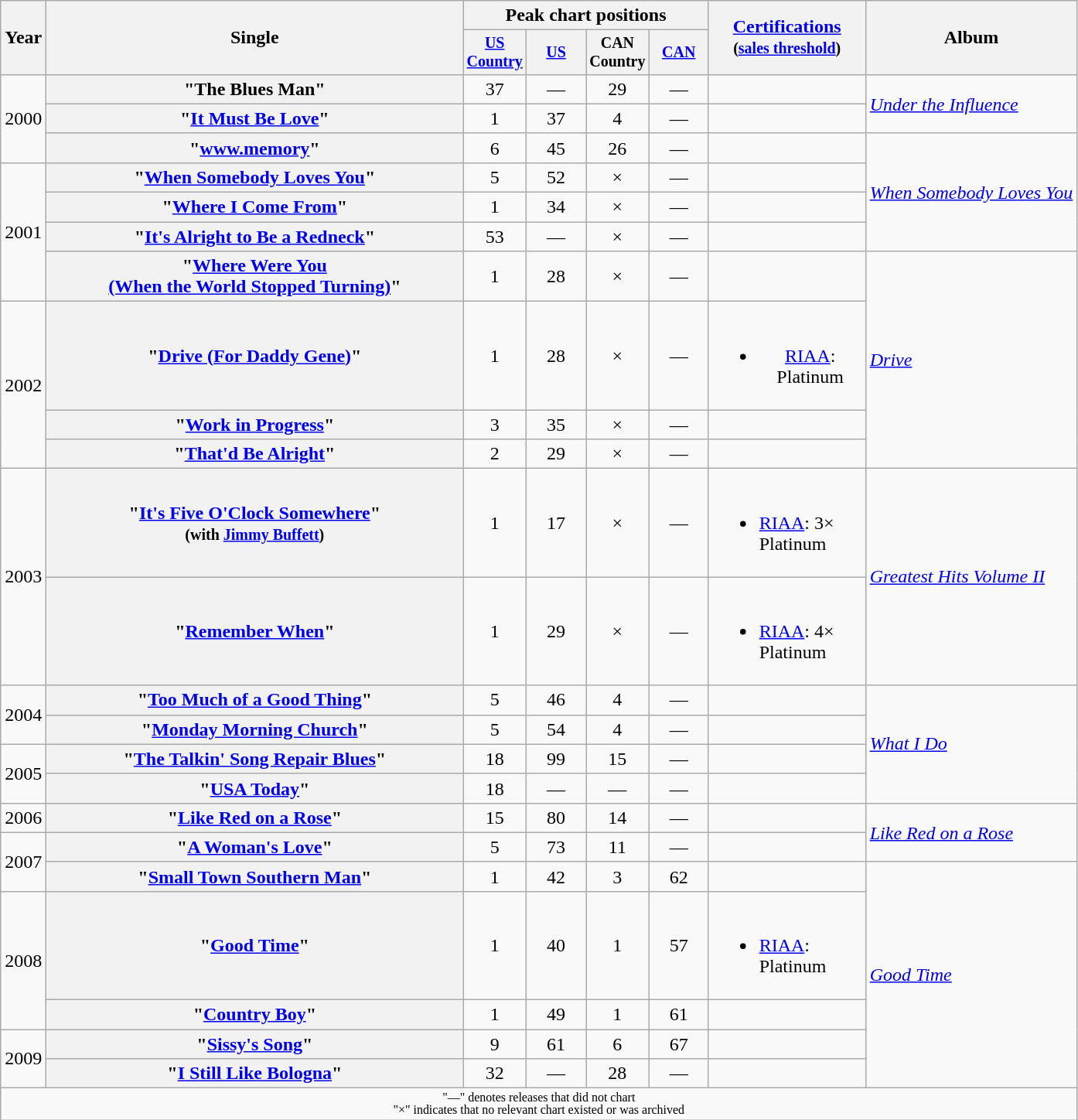<table class="wikitable plainrowheaders" style="text-align:center;">
<tr>
<th rowspan="2">Year</th>
<th rowspan="2" style="width:22em;">Single</th>
<th colspan="4">Peak chart positions</th>
<th rowspan="2" style="width:8em;"><a href='#'>Certifications</a><br><small>(<a href='#'>sales threshold</a>)</small></th>
<th rowspan="2">Album</th>
</tr>
<tr style="font-size:smaller;">
<th width="45"><a href='#'>US Country</a><br></th>
<th width="45"><a href='#'>US</a><br></th>
<th width="45">CAN Country<br></th>
<th width="45"><a href='#'>CAN</a><br></th>
</tr>
<tr>
<td rowspan="3">2000</td>
<th scope="row">"The Blues Man"</th>
<td>37</td>
<td>—</td>
<td>29</td>
<td>—</td>
<td></td>
<td align="left" rowspan="2"><em><a href='#'>Under the Influence</a></em></td>
</tr>
<tr>
<th scope="row">"<a href='#'>It Must Be Love</a>"</th>
<td>1</td>
<td>37</td>
<td>4</td>
<td>—</td>
<td></td>
</tr>
<tr>
<th scope="row">"<a href='#'>www.memory</a>"</th>
<td>6</td>
<td>45</td>
<td>26</td>
<td>—</td>
<td></td>
<td align="left" rowspan="4"><em><a href='#'>When Somebody Loves You</a></em></td>
</tr>
<tr>
<td rowspan="4">2001</td>
<th scope="row">"<a href='#'>When Somebody Loves You</a>"</th>
<td>5</td>
<td>52</td>
<td>×</td>
<td>—</td>
<td></td>
</tr>
<tr>
<th scope="row">"<a href='#'>Where I Come From</a>"</th>
<td>1</td>
<td>34</td>
<td>×</td>
<td>—</td>
<td></td>
</tr>
<tr>
<th scope="row">"<a href='#'>It's Alright to Be a Redneck</a>"</th>
<td>53</td>
<td>—</td>
<td>×</td>
<td>—</td>
<td></td>
</tr>
<tr>
<th scope="row">"<a href='#'>Where Were You<br>(When the World Stopped Turning)</a>"</th>
<td>1</td>
<td>28</td>
<td>×</td>
<td>—</td>
<td></td>
<td align="left" rowspan="4"><em><a href='#'>Drive</a></em></td>
</tr>
<tr>
<td rowspan="3">2002</td>
<th scope="row">"<a href='#'>Drive (For Daddy Gene)</a>"</th>
<td>1</td>
<td>28</td>
<td>×</td>
<td>—</td>
<td><br><ul><li><a href='#'>RIAA</a>: Platinum</li></ul></td>
</tr>
<tr>
<th scope="row">"<a href='#'>Work in Progress</a>"</th>
<td>3</td>
<td>35</td>
<td>×</td>
<td>—</td>
<td></td>
</tr>
<tr>
<th scope="row">"<a href='#'>That'd Be Alright</a>"</th>
<td>2</td>
<td>29</td>
<td>×</td>
<td>—</td>
<td></td>
</tr>
<tr>
<td rowspan="2">2003</td>
<th scope="row">"<a href='#'>It's Five O'Clock Somewhere</a>" <small><br>(with <a href='#'>Jimmy Buffett</a>)</small></th>
<td>1</td>
<td>17</td>
<td>×</td>
<td>—</td>
<td align="left"><br><ul><li><a href='#'>RIAA</a>: 3× Platinum</li></ul></td>
<td align="left" rowspan="2"><em><a href='#'>Greatest Hits Volume II</a></em></td>
</tr>
<tr>
<th scope="row">"<a href='#'>Remember When</a>"</th>
<td>1</td>
<td>29</td>
<td>×</td>
<td>—</td>
<td align="left"><br><ul><li><a href='#'>RIAA</a>: 4× Platinum</li></ul></td>
</tr>
<tr>
<td rowspan="2">2004</td>
<th scope="row">"<a href='#'>Too Much of a Good Thing</a>"</th>
<td>5</td>
<td>46</td>
<td>4</td>
<td>—</td>
<td></td>
<td align="left" rowspan="4"><em><a href='#'>What I Do</a></em></td>
</tr>
<tr>
<th scope="row">"<a href='#'>Monday Morning Church</a>"</th>
<td>5</td>
<td>54</td>
<td>4</td>
<td>—</td>
<td></td>
</tr>
<tr>
<td rowspan="2">2005</td>
<th scope="row">"<a href='#'>The Talkin' Song Repair Blues</a>"</th>
<td>18</td>
<td>99</td>
<td>15</td>
<td>—</td>
<td></td>
</tr>
<tr>
<th scope="row">"<a href='#'>USA Today</a>"</th>
<td>18</td>
<td>—</td>
<td>—</td>
<td>—</td>
<td></td>
</tr>
<tr>
<td>2006</td>
<th scope="row">"<a href='#'>Like Red on a Rose</a>"</th>
<td>15</td>
<td>80</td>
<td>14</td>
<td>—</td>
<td></td>
<td align="left" rowspan="2"><em><a href='#'>Like Red on a Rose</a></em></td>
</tr>
<tr>
<td rowspan="2">2007</td>
<th scope="row">"<a href='#'>A Woman's Love</a>"</th>
<td>5</td>
<td>73</td>
<td>11</td>
<td>—</td>
<td></td>
</tr>
<tr>
<th scope="row">"<a href='#'>Small Town Southern Man</a>"</th>
<td>1</td>
<td>42</td>
<td>3</td>
<td>62</td>
<td></td>
<td align="left" rowspan="5"><em><a href='#'>Good Time</a></em></td>
</tr>
<tr>
<td rowspan="2">2008</td>
<th scope="row">"<a href='#'>Good Time</a>"</th>
<td>1</td>
<td>40</td>
<td>1</td>
<td>57</td>
<td align="left"><br><ul><li><a href='#'>RIAA</a>: Platinum</li></ul></td>
</tr>
<tr>
<th scope="row">"<a href='#'>Country Boy</a>"</th>
<td>1</td>
<td>49</td>
<td>1</td>
<td>61</td>
<td></td>
</tr>
<tr>
<td rowspan="2">2009</td>
<th scope="row">"<a href='#'>Sissy's Song</a>"</th>
<td>9</td>
<td>61</td>
<td>6</td>
<td>67</td>
<td></td>
</tr>
<tr>
<th scope="row">"<a href='#'>I Still Like Bologna</a>"</th>
<td>32</td>
<td>—</td>
<td>28</td>
<td>—</td>
<td></td>
</tr>
<tr>
<td colspan="10" style="font-size:8pt">"—" denotes releases that did not chart<br>"×" indicates that no relevant chart existed or was archived</td>
</tr>
</table>
